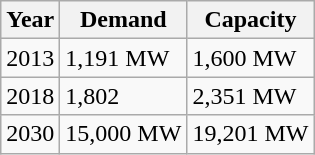<table class="wikitable sortable">
<tr>
<th>Year</th>
<th>Demand</th>
<th>Capacity</th>
</tr>
<tr>
<td>2013</td>
<td>1,191 MW</td>
<td>1,600 MW</td>
</tr>
<tr>
<td>2018</td>
<td>1,802</td>
<td>2,351 MW</td>
</tr>
<tr>
<td>2030</td>
<td>15,000 MW</td>
<td>19,201 MW</td>
</tr>
</table>
